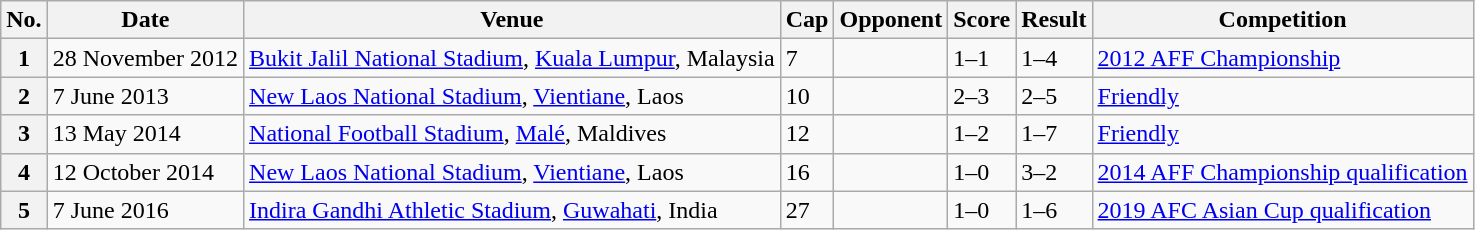<table class="wikitable sortable plainrowheaders">
<tr>
<th scope=col>No.</th>
<th scope=col data-sort-type=date>Date</th>
<th scope=col>Venue</th>
<th scope=col>Cap</th>
<th scope=col>Opponent</th>
<th scope=col>Score</th>
<th scope=col>Result</th>
<th scope=col>Competition</th>
</tr>
<tr>
<th scope=row>1</th>
<td>28 November 2012</td>
<td><a href='#'>Bukit Jalil National Stadium</a>, <a href='#'>Kuala Lumpur</a>, Malaysia</td>
<td>7</td>
<td></td>
<td>1–1</td>
<td>1–4</td>
<td><a href='#'>2012 AFF Championship</a></td>
</tr>
<tr>
<th scope=row>2</th>
<td>7 June 2013</td>
<td><a href='#'>New Laos National Stadium</a>, <a href='#'>Vientiane</a>, Laos</td>
<td>10</td>
<td></td>
<td>2–3</td>
<td>2–5</td>
<td><a href='#'>Friendly</a></td>
</tr>
<tr>
<th scope=row>3</th>
<td>13 May 2014</td>
<td><a href='#'>National Football Stadium</a>, <a href='#'>Malé</a>, Maldives</td>
<td>12</td>
<td></td>
<td>1–2</td>
<td>1–7</td>
<td><a href='#'>Friendly</a></td>
</tr>
<tr>
<th scope=row>4</th>
<td>12 October 2014</td>
<td><a href='#'>New Laos National Stadium</a>, <a href='#'>Vientiane</a>, Laos</td>
<td>16</td>
<td></td>
<td>1–0</td>
<td>3–2</td>
<td><a href='#'>2014 AFF Championship qualification</a></td>
</tr>
<tr>
<th scope=row>5</th>
<td>7 June 2016</td>
<td><a href='#'>Indira Gandhi Athletic Stadium</a>, <a href='#'>Guwahati</a>, India</td>
<td>27</td>
<td></td>
<td>1–0</td>
<td>1–6</td>
<td><a href='#'>2019 AFC Asian Cup qualification</a></td>
</tr>
</table>
